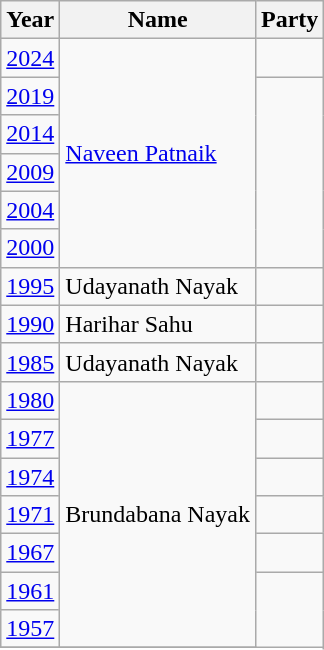<table class="wikitable sortable">
<tr>
<th>Year</th>
<th>Name</th>
<th colspan=2>Party</th>
</tr>
<tr>
<td><a href='#'>2024</a></td>
<td rowspan=6><a href='#'>Naveen Patnaik</a></td>
<td></td>
</tr>
<tr>
<td><a href='#'>2019</a></td>
</tr>
<tr>
<td><a href='#'>2014</a></td>
</tr>
<tr>
<td><a href='#'>2009</a></td>
</tr>
<tr>
<td><a href='#'>2004</a></td>
</tr>
<tr>
<td><a href='#'>2000</a></td>
</tr>
<tr>
<td><a href='#'>1995</a></td>
<td>Udayanath Nayak</td>
<td></td>
</tr>
<tr>
<td><a href='#'>1990</a></td>
<td>Harihar Sahu</td>
<td></td>
</tr>
<tr>
<td><a href='#'>1985</a></td>
<td>Udayanath Nayak</td>
<td></td>
</tr>
<tr>
<td><a href='#'>1980</a></td>
<td rowspan=7>Brundabana Nayak</td>
<td></td>
</tr>
<tr>
<td><a href='#'>1977</a></td>
<td></td>
</tr>
<tr>
<td><a href='#'>1974</a></td>
<td></td>
</tr>
<tr>
<td><a href='#'>1971</a></td>
</tr>
<tr>
<td><a href='#'>1967</a></td>
<td></td>
</tr>
<tr>
<td><a href='#'>1961</a></td>
</tr>
<tr>
<td><a href='#'>1957</a></td>
</tr>
<tr>
</tr>
</table>
